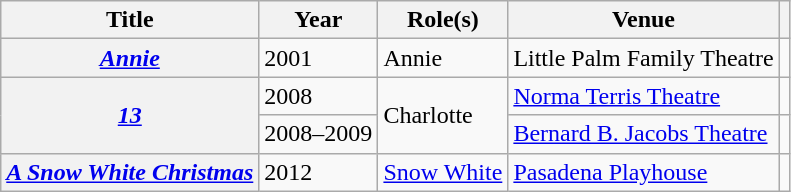<table class="wikitable plainrowheaders sortable">
<tr>
<th scope="col">Title</th>
<th scope="col">Year</th>
<th scope="col">Role(s)</th>
<th scope="col" class="unsortable">Venue</th>
<th class="unsortable"></th>
</tr>
<tr>
<th scope="row"><em><a href='#'>Annie</a></em></th>
<td>2001</td>
<td>Annie</td>
<td>Little Palm Family Theatre</td>
<td></td>
</tr>
<tr>
<th scope="row" rowspan="2"><em><a href='#'>13</a></em></th>
<td>2008</td>
<td rowspan="2">Charlotte</td>
<td><a href='#'>Norma Terris Theatre</a></td>
<td></td>
</tr>
<tr>
<td>2008–2009</td>
<td><a href='#'>Bernard B. Jacobs Theatre</a></td>
<td></td>
</tr>
<tr>
<th scope="row"><em><a href='#'>A Snow White Christmas</a></em></th>
<td>2012</td>
<td><a href='#'>Snow White</a></td>
<td><a href='#'>Pasadena Playhouse</a></td>
<td style="text-align:center"></td>
</tr>
</table>
